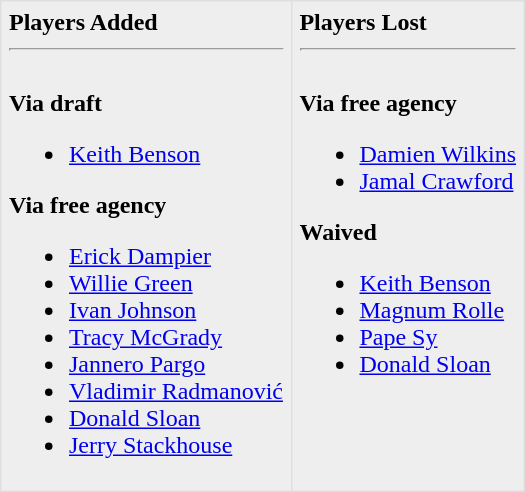<table border=1 style="border-collapse:collapse; background-color:#eeeeee" bordercolor="#DFDFDF" cellpadding="5">
<tr>
<td valign="top"><strong>Players Added</strong> <hr><br><strong>Via draft</strong><ul><li><a href='#'>Keith Benson</a> </li></ul><strong>Via free agency</strong><ul><li><a href='#'>Erick Dampier</a></li><li><a href='#'>Willie Green</a></li><li><a href='#'>Ivan Johnson</a></li><li><a href='#'>Tracy McGrady</a></li><li><a href='#'>Jannero Pargo</a></li><li><a href='#'>Vladimir Radmanović</a></li><li><a href='#'>Donald Sloan</a> </li><li><a href='#'>Jerry Stackhouse</a></li></ul></td>
<td valign="top"><strong>Players Lost</strong> <hr><br><strong>Via free agency</strong><ul><li><a href='#'>Damien Wilkins</a></li><li><a href='#'>Jamal Crawford</a></li></ul><strong>Waived</strong><ul><li><a href='#'>Keith Benson</a></li><li><a href='#'>Magnum Rolle</a></li><li><a href='#'>Pape Sy</a></li><li><a href='#'>Donald Sloan</a></li></ul></td>
</tr>
</table>
